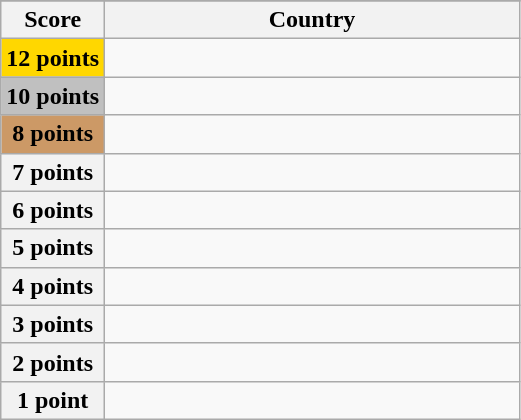<table class="wikitable">
<tr>
</tr>
<tr>
<th scope="col" width="20%">Score</th>
<th scope="col">Country</th>
</tr>
<tr>
<th scope="row" style="background:gold">12 points</th>
<td></td>
</tr>
<tr>
<th scope="row" style="background:silver">10 points</th>
<td></td>
</tr>
<tr>
<th scope="row" style="background:#CC9966">8 points</th>
<td></td>
</tr>
<tr>
<th scope="row">7 points</th>
<td></td>
</tr>
<tr>
<th scope="row">6 points</th>
<td></td>
</tr>
<tr>
<th scope="row">5 points</th>
<td></td>
</tr>
<tr>
<th scope="row">4 points</th>
<td></td>
</tr>
<tr>
<th scope="row">3 points</th>
<td></td>
</tr>
<tr>
<th scope="row">2 points</th>
<td></td>
</tr>
<tr>
<th scope="row">1 point</th>
<td></td>
</tr>
</table>
